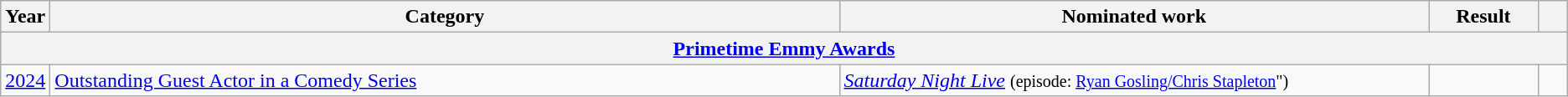<table class=wikitable>
<tr>
<th scope="col" style="width:1em;">Year</th>
<th scope="col" style="width:39em;">Category</th>
<th scope="col" style="width:29em;">Nominated work</th>
<th scope="col" style="width:5em;">Result</th>
<th scope="col" style="width:1em;"></th>
</tr>
<tr>
<th colspan=5><a href='#'>Primetime Emmy Awards</a></th>
</tr>
<tr>
<td><a href='#'>2024</a></td>
<td><a href='#'>Outstanding Guest Actor in a Comedy Series</a></td>
<td><em><a href='#'>Saturday Night Live</a></em> <small> (episode: <a href='#'>Ryan Gosling/Chris Stapleton</a>") </small></td>
<td></td>
<td></td>
</tr>
</table>
